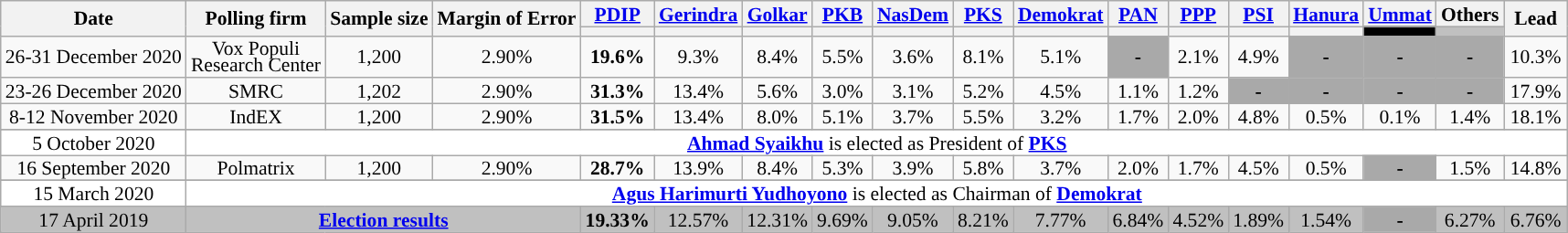<table class="wikitable sortable" style="text-align:center;font-size:90%;line-height:12px">
<tr>
<th rowspan="2">Date</th>
<th rowspan="2">Polling firm</th>
<th rowspan="2">Sample size</th>
<th rowspan="2">Margin of Error</th>
<th><a href='#'>PDIP</a></th>
<th><a href='#'>Gerindra</a></th>
<th><a href='#'>Golkar</a></th>
<th><a href='#'>PKB</a></th>
<th><a href='#'>NasDem</a></th>
<th><a href='#'>PKS</a></th>
<th><a href='#'>Demokrat</a></th>
<th><a href='#'>PAN</a></th>
<th><a href='#'>PPP</a></th>
<th><a href='#'>PSI</a></th>
<th><a href='#'>Hanura</a></th>
<th><a href='#'>Ummat</a></th>
<th>Others</th>
<th style="width:40px;" rowspan="2">Lead</th>
</tr>
<tr>
<th style="background:"></th>
<th style="background:"></th>
<th style="background:"></th>
<th style="background:"></th>
<th style="background:"></th>
<th style="background:"></th>
<th style="background:"></th>
<th style="background:"></th>
<th style="background:"></th>
<th style="background:"></th>
<th style="background:"></th>
<th style="background:#000000"></th>
<th style="background:#C0C0C0"></th>
</tr>
<tr>
<td data-sort-value="6-1-2021">26-31 December 2020</td>
<td>Vox Populi<br>Research Center</td>
<td>1,200</td>
<td>2.90%</td>
<td style="background-color:#"><strong>19.6%</strong></td>
<td>9.3%</td>
<td>8.4%</td>
<td>5.5%</td>
<td>3.6%</td>
<td>8.1%</td>
<td>5.1%</td>
<td style="background:#A9A9A9"><strong>-</strong></td>
<td>2.1%</td>
<td>4.9%</td>
<td style="background:#A9A9A9"><strong>-</strong></td>
<td style="background:#A9A9A9"><strong>-</strong></td>
<td style="background:#A9A9A9"><strong>-</strong></td>
<td style="background:">10.3%</td>
</tr>
<tr>
<td data-sort-value="29-12-2020">23-26 December 2020</td>
<td>SMRC</td>
<td>1,202</td>
<td>2.90%</td>
<td style="background-color:#"><strong>31.3%</strong></td>
<td>13.4%</td>
<td>5.6%</td>
<td>3.0%</td>
<td>3.1%</td>
<td>5.2%</td>
<td>4.5%</td>
<td>1.1%</td>
<td>1.2%</td>
<td style="background:#A9A9A9"><strong>-</strong></td>
<td style="background:#A9A9A9"><strong>-</strong></td>
<td style="background:#A9A9A9"><strong>-</strong></td>
<td style="background:#A9A9A9"><strong>-</strong></td>
<td style="background:">17.9%</td>
</tr>
<tr>
<td data-sort-value="16-11-2020">8-12 November 2020</td>
<td>IndEX</td>
<td>1,200</td>
<td>2.90%</td>
<td style="background-color:#"><strong>31.5%</strong></td>
<td>13.4%</td>
<td>8.0%</td>
<td>5.1%</td>
<td>3.7%</td>
<td>5.5%</td>
<td>3.2%</td>
<td>1.7%</td>
<td>2.0%</td>
<td>4.8%</td>
<td>0.5%</td>
<td>0.1%</td>
<td>1.4%</td>
<td style="background:">18.1%</td>
</tr>
<tr>
</tr>
<tr style=background:white>
<td data-sort-value=5-10-2020>5 October 2020</td>
<td colspan=17><strong><a href='#'>Ahmad Syaikhu</a></strong> is elected as President of <strong><a href='#'>PKS</a></strong></td>
</tr>
<tr>
<td data-sort-value="16-9-2020">16 September 2020</td>
<td>Polmatrix</td>
<td>1,200</td>
<td>2.90%</td>
<td style="background-color:#"><strong>28.7%</strong></td>
<td>13.9%</td>
<td>8.4%</td>
<td>5.3%</td>
<td>3.9%</td>
<td>5.8%</td>
<td>3.7%</td>
<td>2.0%</td>
<td>1.7%</td>
<td>4.5%</td>
<td>0.5%</td>
<td style="background:#A9A9A9"><strong>-</strong></td>
<td>1.5%</td>
<td style="background:">14.8%</td>
</tr>
<tr>
</tr>
<tr style=background:white>
<td data-sort-value=15-3-2020>15 March 2020</td>
<td colspan=17><strong><a href='#'>Agus Harimurti Yudhoyono</a></strong> is elected as Chairman of <strong><a href='#'>Demokrat</a></strong></td>
</tr>
<tr>
</tr>
<tr style=background:silver>
<td data-sort-value=17-4-2019>17 April 2019</td>
<td colspan=3><strong><a href='#'>Election results</a></strong></td>
<td style="background-color:#"><strong>19.33%</strong></td>
<td>12.57%</td>
<td>12.31%</td>
<td>9.69%</td>
<td>9.05%</td>
<td>8.21%</td>
<td>7.77%	</td>
<td>6.84%</td>
<td>4.52%</td>
<td>1.89%	</td>
<td>1.54%	</td>
<td style="background:#A9A9A9"><strong>-</strong></td>
<td>6.27%</td>
<td style="background:">6.76%</td>
</tr>
</table>
